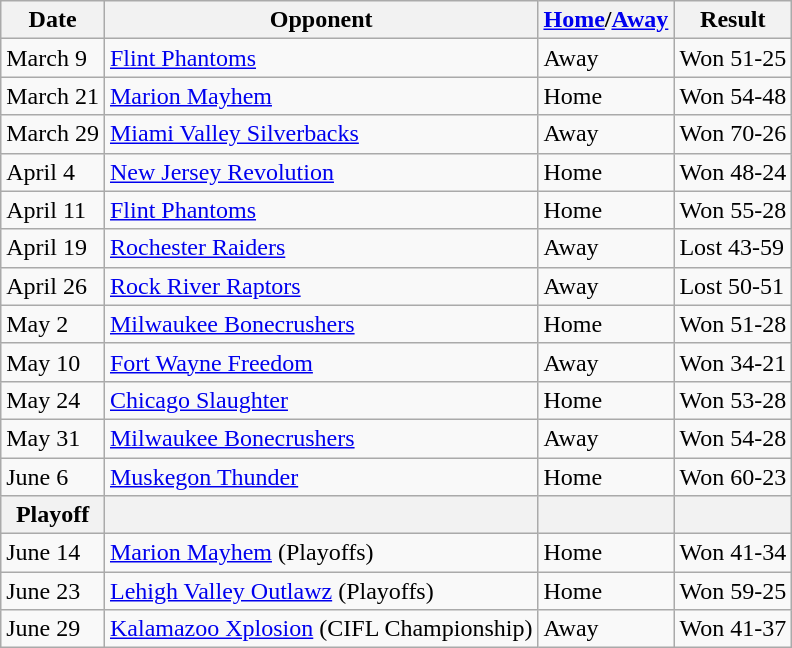<table class="wikitable">
<tr>
<th>Date</th>
<th>Opponent</th>
<th><a href='#'>Home</a>/<a href='#'>Away</a></th>
<th>Result</th>
</tr>
<tr>
<td>March 9</td>
<td><a href='#'>Flint Phantoms</a></td>
<td>Away</td>
<td>Won 51-25</td>
</tr>
<tr>
<td>March 21</td>
<td><a href='#'>Marion Mayhem</a></td>
<td>Home</td>
<td>Won 54-48</td>
</tr>
<tr>
<td>March 29</td>
<td><a href='#'>Miami Valley Silverbacks</a></td>
<td>Away</td>
<td>Won 70-26</td>
</tr>
<tr>
<td>April 4</td>
<td><a href='#'>New Jersey Revolution</a></td>
<td>Home</td>
<td>Won 48-24</td>
</tr>
<tr>
<td>April 11</td>
<td><a href='#'>Flint Phantoms</a></td>
<td>Home</td>
<td>Won 55-28</td>
</tr>
<tr>
<td>April 19</td>
<td><a href='#'>Rochester Raiders</a></td>
<td>Away</td>
<td>Lost 43-59</td>
</tr>
<tr>
<td>April 26</td>
<td><a href='#'>Rock River Raptors</a></td>
<td>Away</td>
<td>Lost 50-51</td>
</tr>
<tr>
<td>May 2</td>
<td><a href='#'>Milwaukee Bonecrushers</a></td>
<td>Home</td>
<td>Won 51-28</td>
</tr>
<tr>
<td>May 10</td>
<td><a href='#'>Fort Wayne Freedom</a></td>
<td>Away</td>
<td>Won 34-21</td>
</tr>
<tr>
<td>May 24</td>
<td><a href='#'>Chicago Slaughter</a></td>
<td>Home</td>
<td>Won 53-28</td>
</tr>
<tr>
<td>May 31</td>
<td><a href='#'>Milwaukee Bonecrushers</a></td>
<td>Away</td>
<td>Won 54-28</td>
</tr>
<tr>
<td>June 6</td>
<td><a href='#'>Muskegon Thunder</a></td>
<td>Home</td>
<td>Won 60-23</td>
</tr>
<tr>
<th>Playoff</th>
<th></th>
<th></th>
<th></th>
</tr>
<tr>
<td>June 14</td>
<td><a href='#'>Marion Mayhem</a> (Playoffs)</td>
<td>Home</td>
<td>Won 41-34</td>
</tr>
<tr>
<td>June 23</td>
<td><a href='#'>Lehigh Valley Outlawz</a> (Playoffs)</td>
<td>Home</td>
<td>Won 59-25</td>
</tr>
<tr>
<td>June 29</td>
<td><a href='#'>Kalamazoo Xplosion</a> (CIFL Championship)</td>
<td>Away</td>
<td>Won 41-37</td>
</tr>
</table>
